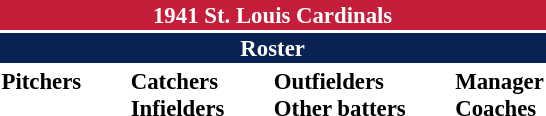<table class="toccolours" style="font-size: 95%;">
<tr>
<th colspan="10" style="background-color: #c41e3a; color: white; text-align: center;">1941 St. Louis Cardinals</th>
</tr>
<tr>
<td colspan="10" style="background-color: #0a2252; color: white; text-align: center;"><strong>Roster</strong></td>
</tr>
<tr>
<td valign="top"><strong>Pitchers</strong><br>














</td>
<td width="25px"></td>
<td valign="top"><strong>Catchers</strong><br>


<strong>Infielders</strong>






</td>
<td width="25px"></td>
<td valign="top"><strong>Outfielders</strong><br>










<strong>Other batters</strong>
</td>
<td width="25px"></td>
<td valign="top"><strong>Manager</strong><br>
<strong>Coaches</strong>

</td>
</tr>
</table>
